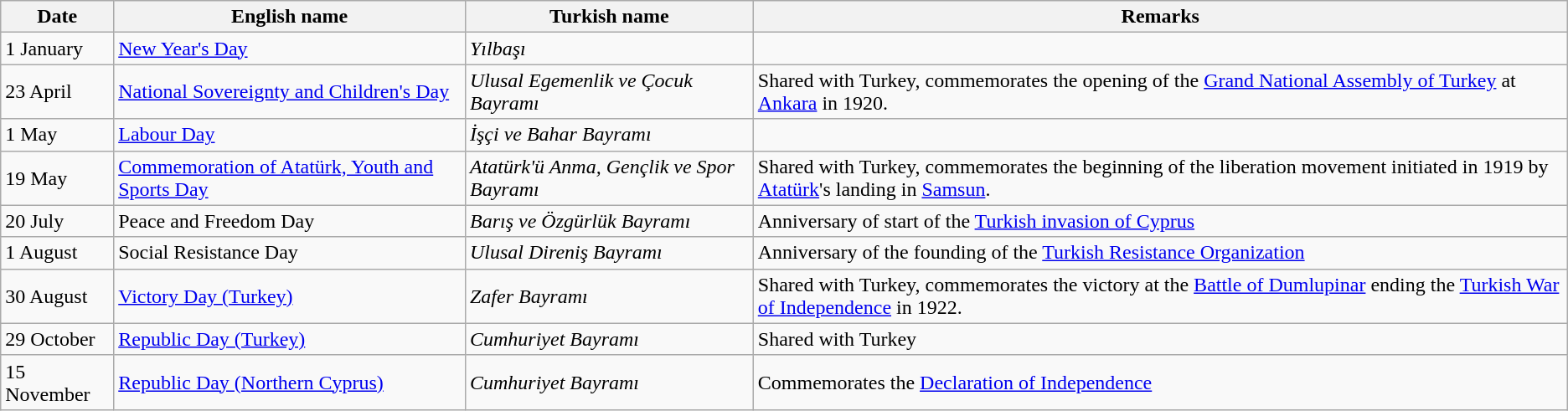<table class="wikitable">
<tr>
<th>Date</th>
<th>English name</th>
<th>Turkish name</th>
<th>Remarks</th>
</tr>
<tr>
<td>1 January</td>
<td><a href='#'>New Year's Day</a></td>
<td><em>Yılbaşı</em></td>
</tr>
<tr>
<td>23 April</td>
<td><a href='#'>National Sovereignty and Children's Day</a></td>
<td><em>Ulusal Egemenlik ve Çocuk Bayramı</em></td>
<td>Shared with Turkey, commemorates the opening of the <a href='#'>Grand National Assembly of Turkey</a> at <a href='#'>Ankara</a> in 1920.</td>
</tr>
<tr>
<td>1 May</td>
<td><a href='#'>Labour Day</a></td>
<td><em>İşçi ve Bahar Bayramı</em></td>
</tr>
<tr>
<td>19 May</td>
<td><a href='#'>Commemoration of Atatürk, Youth and Sports Day</a></td>
<td><em>Atatürk'ü Anma, Gençlik ve Spor Bayramı</em></td>
<td>Shared with Turkey, commemorates the beginning of the liberation movement initiated in 1919 by <a href='#'>Atatürk</a>'s landing in <a href='#'>Samsun</a>.</td>
</tr>
<tr>
<td>20 July</td>
<td>Peace and Freedom Day</td>
<td><em>Barış ve Özgürlük Bayramı</em></td>
<td>Anniversary of start of the <a href='#'>Turkish invasion of Cyprus</a></td>
</tr>
<tr>
<td>1 August</td>
<td>Social Resistance Day</td>
<td><em>Ulusal Direniş Bayramı</em></td>
<td>Anniversary of the founding of the <a href='#'>Turkish Resistance Organization</a></td>
</tr>
<tr>
<td>30 August</td>
<td><a href='#'>Victory Day (Turkey)</a></td>
<td><em>Zafer Bayramı</em></td>
<td>Shared with Turkey, commemorates the victory at the <a href='#'>Battle of Dumlupinar</a> ending the <a href='#'>Turkish War of Independence</a> in 1922.</td>
</tr>
<tr>
<td>29 October</td>
<td><a href='#'>Republic Day (Turkey)</a></td>
<td><em>Cumhuriyet Bayramı</em></td>
<td>Shared with Turkey</td>
</tr>
<tr>
<td>15 November</td>
<td><a href='#'>Republic Day (Northern Cyprus)</a></td>
<td><em>Cumhuriyet Bayramı</em></td>
<td>Commemorates the <a href='#'>Declaration of Independence</a></td>
</tr>
</table>
